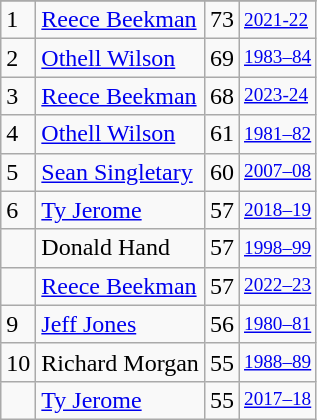<table class="wikitable">
<tr>
</tr>
<tr>
<td>1</td>
<td><a href='#'>Reece Beekman</a></td>
<td>73</td>
<td style="font-size:80%;"><a href='#'>2021-22</a></td>
</tr>
<tr>
<td>2</td>
<td><a href='#'>Othell Wilson</a></td>
<td>69</td>
<td style="font-size:80%;"><a href='#'>1983–84</a></td>
</tr>
<tr>
<td>3</td>
<td><a href='#'>Reece Beekman</a></td>
<td>68</td>
<td style="font-size:80%;"><a href='#'>2023-24</a></td>
</tr>
<tr>
<td>4</td>
<td><a href='#'>Othell Wilson</a></td>
<td>61</td>
<td style="font-size:80%;"><a href='#'>1981–82</a></td>
</tr>
<tr>
<td>5</td>
<td><a href='#'>Sean Singletary</a></td>
<td>60</td>
<td style="font-size:80%;"><a href='#'>2007–08</a></td>
</tr>
<tr>
<td>6</td>
<td><a href='#'>Ty Jerome</a></td>
<td>57</td>
<td style="font-size:80%;"><a href='#'>2018–19</a></td>
</tr>
<tr>
<td></td>
<td>Donald Hand</td>
<td>57</td>
<td style="font-size:80%;"><a href='#'>1998–99</a></td>
</tr>
<tr>
<td></td>
<td><a href='#'>Reece Beekman</a></td>
<td>57</td>
<td style="font-size:80%;"><a href='#'>2022–23</a></td>
</tr>
<tr>
<td>9</td>
<td><a href='#'>Jeff Jones</a></td>
<td>56</td>
<td style="font-size:80%;"><a href='#'>1980–81</a></td>
</tr>
<tr>
<td>10</td>
<td>Richard Morgan</td>
<td>55</td>
<td style="font-size:80%;"><a href='#'>1988–89</a></td>
</tr>
<tr>
<td></td>
<td><a href='#'>Ty Jerome</a></td>
<td>55</td>
<td style="font-size:80%;"><a href='#'>2017–18</a></td>
</tr>
</table>
